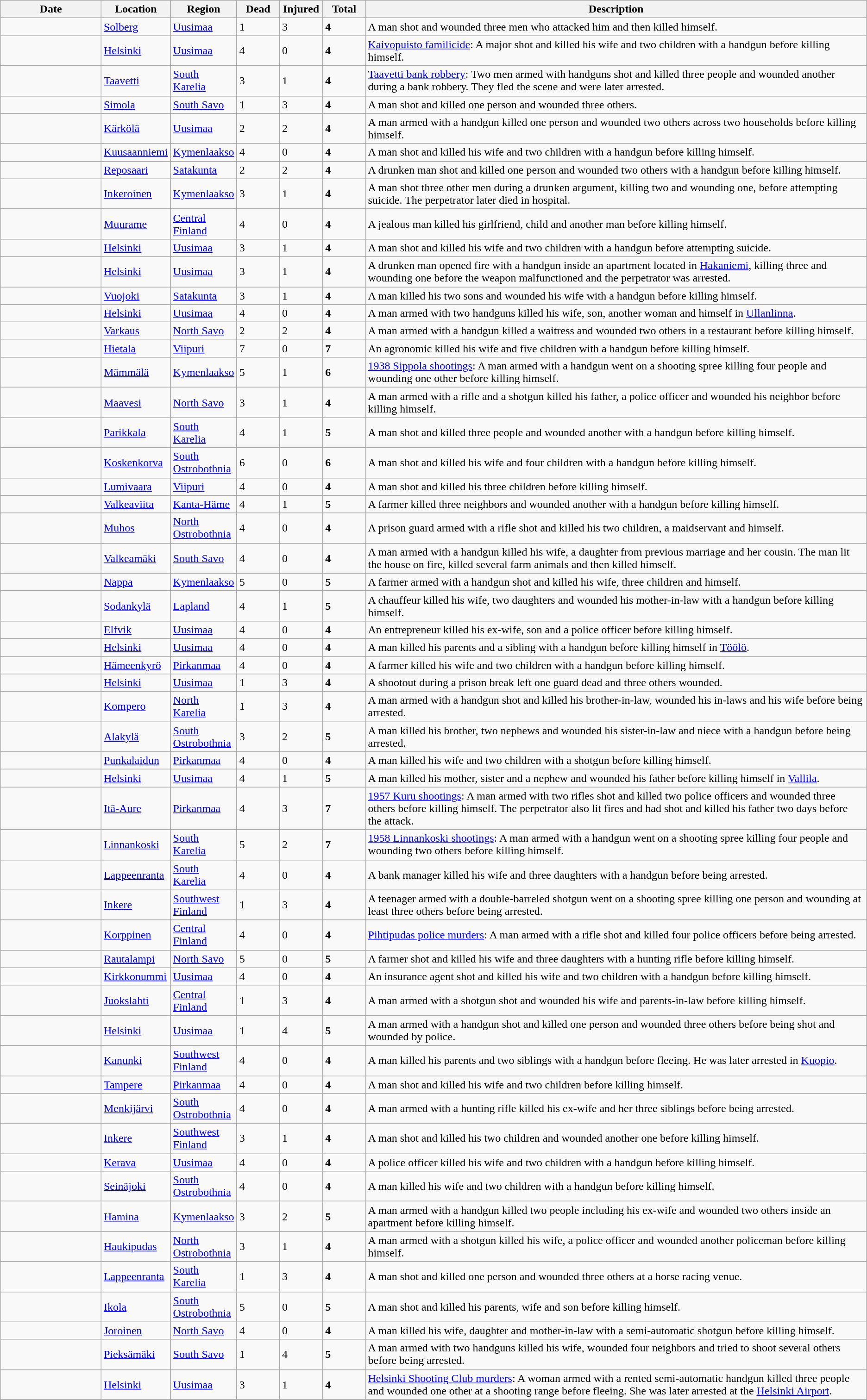<table class="wikitable sortable mw-datatable">
<tr>
<th width=12%>Date</th>
<th width=6%>Location</th>
<th width=7%>Region</th>
<th width=5%>Dead</th>
<th width=5%>Injured</th>
<th width=5%>Total</th>
<th class="unsortable" width=60%>Description</th>
</tr>
<tr>
<td></td>
<td><a href='#'>Solberg</a></td>
<td><a href='#'>Uusimaa</a></td>
<td>1</td>
<td>3</td>
<td><strong>4</strong></td>
<td>A man shot and wounded three men who attacked him and then killed himself.</td>
</tr>
<tr>
<td></td>
<td><a href='#'>Helsinki</a></td>
<td><a href='#'>Uusimaa</a></td>
<td>4</td>
<td>0</td>
<td><strong>4</strong></td>
<td><a href='#'>Kaivopuisto familicide</a>: A major shot and killed his wife and two children with a handgun before killing himself.</td>
</tr>
<tr>
<td></td>
<td><a href='#'>Taavetti</a></td>
<td><a href='#'>South Karelia</a></td>
<td>3</td>
<td>1</td>
<td><strong>4</strong></td>
<td><a href='#'>Taavetti bank robbery</a>: Two men armed with handguns shot and killed three people and wounded another during a bank robbery. They fled the scene and were later arrested.</td>
</tr>
<tr>
<td></td>
<td><a href='#'>Simola</a></td>
<td><a href='#'>South Savo</a></td>
<td>1</td>
<td>3</td>
<td><strong>4</strong></td>
<td>A man shot and killed one person and wounded three others.</td>
</tr>
<tr>
<td></td>
<td><a href='#'>Kärkölä</a></td>
<td><a href='#'>Uusimaa</a></td>
<td>2</td>
<td>2</td>
<td><strong>4</strong></td>
<td>A man armed with a handgun killed one person and wounded two others across two households before killing himself.</td>
</tr>
<tr>
<td></td>
<td><a href='#'>Kuusaanniemi</a></td>
<td><a href='#'>Kymenlaakso</a></td>
<td>4</td>
<td>0</td>
<td><strong>4</strong></td>
<td>A man shot and killed his wife and two children with a handgun before killing himself.</td>
</tr>
<tr>
<td></td>
<td><a href='#'>Reposaari</a></td>
<td><a href='#'>Satakunta</a></td>
<td>2</td>
<td>2</td>
<td><strong>4</strong></td>
<td>A drunken man shot and killed one person and wounded two others with a handgun before killing himself.</td>
</tr>
<tr>
<td></td>
<td><a href='#'>Inkeroinen</a></td>
<td><a href='#'>Kymenlaakso</a></td>
<td>3</td>
<td>1</td>
<td><strong>4</strong></td>
<td>A man shot three other men during a drunken argument, killing two and wounding one, before attempting suicide. The perpetrator later died in hospital.</td>
</tr>
<tr>
<td></td>
<td><a href='#'>Muurame</a></td>
<td><a href='#'>Central Finland</a></td>
<td>4</td>
<td>0</td>
<td><strong>4</strong></td>
<td>A jealous man killed his girlfriend, child and another man before killing himself.</td>
</tr>
<tr>
<td></td>
<td><a href='#'>Helsinki</a></td>
<td><a href='#'>Uusimaa</a></td>
<td>3</td>
<td>1</td>
<td><strong>4</strong></td>
<td>A man shot and killed his wife and two children with a handgun before attempting suicide.</td>
</tr>
<tr>
<td></td>
<td><a href='#'>Helsinki</a></td>
<td><a href='#'>Uusimaa</a></td>
<td>3</td>
<td>1</td>
<td><strong>4</strong></td>
<td>A drunken man opened fire with a handgun inside an apartment located in <a href='#'>Hakaniemi</a>, killing three and wounding one before the weapon malfunctioned and the perpetrator was arrested.</td>
</tr>
<tr>
<td></td>
<td><a href='#'>Vuojoki</a></td>
<td><a href='#'>Satakunta</a></td>
<td>3</td>
<td>1</td>
<td><strong>4</strong></td>
<td>A man killed his two sons and wounded his wife with a handgun before killing himself.</td>
</tr>
<tr>
<td></td>
<td><a href='#'>Helsinki</a></td>
<td><a href='#'>Uusimaa</a></td>
<td>4</td>
<td>0</td>
<td><strong>4</strong></td>
<td>A man armed with two handguns killed his wife, son, another woman and himself in <a href='#'>Ullanlinna</a>.</td>
</tr>
<tr>
<td></td>
<td><a href='#'>Varkaus</a></td>
<td><a href='#'>North Savo</a></td>
<td>2</td>
<td>2</td>
<td><strong>4</strong></td>
<td>A man armed with a handgun killed a waitress and wounded two others in a restaurant before killing himself.</td>
</tr>
<tr>
<td></td>
<td><a href='#'>Hietala</a></td>
<td><a href='#'>Viipuri</a></td>
<td>7</td>
<td>0</td>
<td><strong>7</strong></td>
<td>An agronomic killed his wife and five children with a handgun before killing himself.</td>
</tr>
<tr>
<td></td>
<td><a href='#'>Mämmälä</a></td>
<td><a href='#'>Kymenlaakso</a></td>
<td>5</td>
<td>1</td>
<td><strong>6</strong></td>
<td><a href='#'>1938 Sippola shootings</a>: A man armed with a handgun went on a shooting spree killing four people and wounding one other before killing himself.</td>
</tr>
<tr>
<td></td>
<td><a href='#'>Maavesi</a></td>
<td><a href='#'>North Savo</a></td>
<td>3</td>
<td>1</td>
<td><strong>4</strong></td>
<td>A man armed with a rifle and a shotgun killed his father, a police officer and wounded his neighbor before killing himself.</td>
</tr>
<tr>
<td></td>
<td><a href='#'>Parikkala</a></td>
<td><a href='#'>South Karelia</a></td>
<td>4</td>
<td>1</td>
<td><strong>5</strong></td>
<td>A man shot and killed three people and wounded another with a handgun before killing himself.</td>
</tr>
<tr>
<td></td>
<td><a href='#'>Koskenkorva</a></td>
<td><a href='#'>South Ostrobothnia</a></td>
<td>6</td>
<td>0</td>
<td><strong>6</strong></td>
<td>A man shot and killed his wife and four children with a handgun before killing himself.</td>
</tr>
<tr>
<td></td>
<td><a href='#'>Lumivaara</a></td>
<td><a href='#'>Viipuri</a></td>
<td>4</td>
<td>0</td>
<td><strong>4</strong></td>
<td>A man shot and killed his three children before killing himself.</td>
</tr>
<tr>
<td></td>
<td><a href='#'>Valkeaviita</a></td>
<td><a href='#'>Kanta-Häme</a></td>
<td>4</td>
<td>1</td>
<td><strong>5</strong></td>
<td>A farmer killed three neighbors and wounded another with a handgun before killing himself.</td>
</tr>
<tr>
<td></td>
<td><a href='#'>Muhos</a></td>
<td><a href='#'>North Ostrobothnia</a></td>
<td>4</td>
<td>0</td>
<td><strong>4</strong></td>
<td>A prison guard armed with a rifle shot and killed his two children, a maidservant and himself.</td>
</tr>
<tr>
<td></td>
<td><a href='#'>Valkeamäki</a></td>
<td><a href='#'>South Savo</a></td>
<td>4</td>
<td>0</td>
<td><strong>4</strong></td>
<td>A man armed with a handgun killed his wife, a daughter from previous marriage and her cousin. The man lit the house on fire, killed several farm animals and then killed himself.</td>
</tr>
<tr>
<td></td>
<td><a href='#'>Nappa</a></td>
<td><a href='#'>Kymenlaakso</a></td>
<td>5</td>
<td>0</td>
<td><strong>5</strong></td>
<td>A farmer armed with a handgun shot and killed his wife, three children and himself.</td>
</tr>
<tr>
<td></td>
<td><a href='#'>Sodankylä</a></td>
<td><a href='#'>Lapland</a></td>
<td>4</td>
<td>1</td>
<td><strong>5</strong></td>
<td>A chauffeur killed his wife, two daughters and wounded his mother-in-law with a handgun before killing himself.</td>
</tr>
<tr>
<td></td>
<td><a href='#'>Elfvik</a></td>
<td><a href='#'>Uusimaa</a></td>
<td>4</td>
<td>0</td>
<td><strong>4</strong></td>
<td>An entrepreneur killed his ex-wife, son and a police officer before killing himself.</td>
</tr>
<tr>
<td></td>
<td><a href='#'>Helsinki</a></td>
<td><a href='#'>Uusimaa</a></td>
<td>4</td>
<td>0</td>
<td><strong>4</strong></td>
<td>A man killed his parents and a sibling with a handgun before killing himself in <a href='#'>Töölö</a>.</td>
</tr>
<tr>
<td></td>
<td><a href='#'>Hämeenkyrö</a></td>
<td><a href='#'>Pirkanmaa</a></td>
<td>4</td>
<td>0</td>
<td><strong>4</strong></td>
<td>A farmer killed his wife and two children with a handgun before killing himself.</td>
</tr>
<tr>
<td></td>
<td><a href='#'>Helsinki</a></td>
<td><a href='#'>Uusimaa</a></td>
<td>1</td>
<td>3</td>
<td><strong>4</strong></td>
<td>A shootout during a prison break left one guard dead and three others wounded.</td>
</tr>
<tr>
<td></td>
<td><a href='#'>Kompero</a></td>
<td><a href='#'>North Karelia</a></td>
<td>1</td>
<td>3</td>
<td><strong>4</strong></td>
<td>A man armed with a handgun shot and killed his brother-in-law, wounded his in-laws and his wife before being arrested.</td>
</tr>
<tr>
<td></td>
<td><a href='#'>Alakylä</a></td>
<td><a href='#'>South Ostrobothnia</a></td>
<td>3</td>
<td>2</td>
<td><strong>5</strong></td>
<td>A man killed his brother, two nephews and wounded his sister-in-law and niece with a handgun before being arrested.</td>
</tr>
<tr>
<td></td>
<td><a href='#'>Punkalaidun</a></td>
<td><a href='#'>Pirkanmaa</a></td>
<td>4</td>
<td>0</td>
<td><strong>4</strong></td>
<td>A man killed his wife and two children with a shotgun before killing himself.</td>
</tr>
<tr>
<td></td>
<td><a href='#'>Helsinki</a></td>
<td><a href='#'>Uusimaa</a></td>
<td>4</td>
<td>1</td>
<td><strong>5</strong></td>
<td>A man killed his mother, sister and a nephew and wounded his father before killing himself in <a href='#'>Vallila</a>.</td>
</tr>
<tr>
<td></td>
<td><a href='#'>Itä-Aure</a></td>
<td><a href='#'>Pirkanmaa</a></td>
<td>4</td>
<td>3</td>
<td><strong>7</strong></td>
<td><a href='#'>1957 Kuru shootings</a>: A man armed with two rifles shot and killed two police officers and wounded three others before killing himself. The perpetrator also lit fires and had shot and killed his father two days before the attack.</td>
</tr>
<tr>
<td></td>
<td><a href='#'>Linnankoski</a></td>
<td><a href='#'>South Karelia</a></td>
<td>5</td>
<td>2</td>
<td><strong>7</strong></td>
<td><a href='#'>1958 Linnankoski shootings</a>: A man armed with a handgun went on a shooting spree killing four people and wounding two others before killing himself.</td>
</tr>
<tr>
<td></td>
<td><a href='#'>Lappeenranta</a></td>
<td><a href='#'>South Karelia</a></td>
<td>4</td>
<td>0</td>
<td><strong>4</strong></td>
<td>A bank manager killed his wife and three daughters with a handgun before being arrested.</td>
</tr>
<tr>
<td></td>
<td><a href='#'>Inkere</a></td>
<td><a href='#'>Southwest Finland</a></td>
<td>1</td>
<td>3</td>
<td><strong>4</strong></td>
<td>A teenager armed with a double-barreled shotgun went on a shooting spree killing one person and wounding at least three others before being arrested.</td>
</tr>
<tr>
<td></td>
<td><a href='#'>Korppinen</a></td>
<td><a href='#'>Central Finland</a></td>
<td>4</td>
<td>0</td>
<td><strong>4</strong></td>
<td><a href='#'>Pihtipudas police murders</a>: A man armed with a rifle shot and killed four police officers before being arrested.</td>
</tr>
<tr>
<td></td>
<td><a href='#'>Rautalampi</a></td>
<td><a href='#'>North Savo</a></td>
<td>5</td>
<td>0</td>
<td><strong>5</strong></td>
<td>A farmer shot and killed his wife and three daughters with a hunting rifle before killing himself.</td>
</tr>
<tr>
<td></td>
<td><a href='#'>Kirkkonummi</a></td>
<td><a href='#'>Uusimaa</a></td>
<td>4</td>
<td>0</td>
<td><strong>4</strong></td>
<td>An insurance agent shot and killed his wife and two children with a handgun before killing himself.</td>
</tr>
<tr>
<td></td>
<td><a href='#'>Juokslahti</a></td>
<td><a href='#'>Central Finland</a></td>
<td>1</td>
<td>3</td>
<td><strong>4</strong></td>
<td>A man armed with a shotgun shot and wounded his wife and parents-in-law before killing himself.</td>
</tr>
<tr>
<td></td>
<td><a href='#'>Helsinki</a></td>
<td><a href='#'>Uusimaa</a></td>
<td>1</td>
<td>4</td>
<td><strong>5</strong></td>
<td>A man armed with a handgun shot and killed one person and wounded three others before being shot and wounded by police.</td>
</tr>
<tr>
<td></td>
<td><a href='#'>Kanunki</a></td>
<td><a href='#'>Southwest Finland</a></td>
<td>4</td>
<td>0</td>
<td><strong>4</strong></td>
<td>A man killed his parents and two siblings with a handgun before fleeing. He was later arrested in <a href='#'>Kuopio</a>.</td>
</tr>
<tr>
<td></td>
<td><a href='#'>Tampere</a></td>
<td><a href='#'>Pirkanmaa</a></td>
<td>4</td>
<td>0</td>
<td><strong>4</strong></td>
<td>A man shot and killed his wife and two children before killing himself.</td>
</tr>
<tr>
<td></td>
<td><a href='#'>Menkijärvi</a></td>
<td><a href='#'>South Ostrobothnia</a></td>
<td>4</td>
<td>0</td>
<td><strong>4</strong></td>
<td>A man armed with a hunting rifle killed his ex-wife and her three siblings before being arrested.</td>
</tr>
<tr>
<td></td>
<td><a href='#'>Inkere</a></td>
<td><a href='#'>Southwest Finland</a></td>
<td>3</td>
<td>1</td>
<td><strong>4</strong></td>
<td>A man shot and killed his two children and wounded another one before killing himself.</td>
</tr>
<tr>
<td></td>
<td><a href='#'>Kerava</a></td>
<td><a href='#'>Uusimaa</a></td>
<td>4</td>
<td>0</td>
<td><strong>4</strong></td>
<td>A police officer killed his wife and two children with a handgun before killing himself.</td>
</tr>
<tr>
<td></td>
<td><a href='#'>Seinäjoki</a></td>
<td><a href='#'>South Ostrobothnia</a></td>
<td>4</td>
<td>0</td>
<td><strong>4</strong></td>
<td>A man killed his wife and two children with a handgun before killing himself.</td>
</tr>
<tr>
<td></td>
<td><a href='#'>Hamina</a></td>
<td><a href='#'>Kymenlaakso</a></td>
<td>3</td>
<td>2</td>
<td><strong>5</strong></td>
<td>A man armed with a handgun killed two people including his ex-wife and wounded two others inside an apartment before killing himself.</td>
</tr>
<tr>
<td></td>
<td><a href='#'>Haukipudas</a></td>
<td><a href='#'>North Ostrobothnia</a></td>
<td>3</td>
<td>1</td>
<td><strong>4</strong></td>
<td>A man armed with a shotgun killed his wife, a police officer and wounded another policeman before killing himself.</td>
</tr>
<tr>
<td></td>
<td><a href='#'>Lappeenranta</a></td>
<td><a href='#'>South Karelia</a></td>
<td>1</td>
<td>3</td>
<td><strong>4</strong></td>
<td>A man shot and killed one person and wounded three others at a horse racing venue.</td>
</tr>
<tr>
<td></td>
<td><a href='#'>Ikola</a></td>
<td><a href='#'>South Ostrobothnia</a></td>
<td>5</td>
<td>0</td>
<td><strong>5</strong></td>
<td>A man shot and killed his parents, wife and son before killing himself.</td>
</tr>
<tr>
<td></td>
<td><a href='#'>Joroinen</a></td>
<td><a href='#'>North Savo</a></td>
<td>4</td>
<td>0</td>
<td><strong>4</strong></td>
<td>A man killed his wife, daughter and mother-in-law with a semi-automatic shotgun before killing himself.</td>
</tr>
<tr>
<td></td>
<td><a href='#'>Pieksämäki</a></td>
<td><a href='#'>South Savo</a></td>
<td>1</td>
<td>4</td>
<td><strong>5</strong></td>
<td>A man armed with two handguns killed his wife, wounded four neighbors and tried to shoot several others before being arrested.</td>
</tr>
<tr>
<td></td>
<td><a href='#'>Helsinki</a></td>
<td><a href='#'>Uusimaa</a></td>
<td>3</td>
<td>1</td>
<td><strong>4</strong></td>
<td><a href='#'>Helsinki Shooting Club murders</a>: A woman armed with a rented semi-automatic handgun killed three people and wounded one other at a shooting range before fleeing. She was later arrested at the <a href='#'>Helsinki Airport</a>.</td>
</tr>
<tr>
</tr>
</table>
